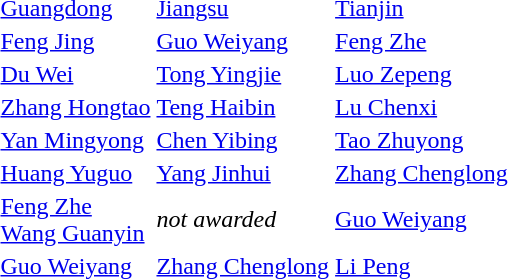<table>
<tr>
<th scope=row style="text-align:left"><br></th>
<td><a href='#'>Guangdong</a></td>
<td><a href='#'>Jiangsu</a></td>
<td><a href='#'>Tianjin</a></td>
</tr>
<tr>
<th scope=row style="text-align:left"><br></th>
<td><a href='#'>Feng Jing</a></td>
<td><a href='#'>Guo Weiyang</a></td>
<td><a href='#'>Feng Zhe</a></td>
</tr>
<tr>
<th scope=row style="text-align:left"><br></th>
<td><a href='#'>Du Wei</a></td>
<td><a href='#'>Tong Yingjie</a></td>
<td><a href='#'>Luo Zepeng</a></td>
</tr>
<tr>
<th scope=row style="text-align:left"><br></th>
<td><a href='#'>Zhang Hongtao</a></td>
<td><a href='#'>Teng Haibin</a></td>
<td><a href='#'>Lu Chenxi</a></td>
</tr>
<tr>
<th scope=row style="text-align:left"><br></th>
<td><a href='#'>Yan Mingyong</a></td>
<td><a href='#'>Chen Yibing</a></td>
<td><a href='#'>Tao Zhuyong</a></td>
</tr>
<tr>
<th scope=row style="text-align:left"><br></th>
<td><a href='#'>Huang Yuguo</a></td>
<td><a href='#'>Yang Jinhui</a></td>
<td><a href='#'>Zhang Chenglong</a></td>
</tr>
<tr>
<th scope=row style="text-align:left"><br></th>
<td><a href='#'>Feng Zhe</a><br><a href='#'>Wang Guanyin</a></td>
<td><em>not awarded</em></td>
<td><a href='#'>Guo Weiyang</a></td>
</tr>
<tr>
<th scope=row style="text-align:left"><br></th>
<td><a href='#'>Guo Weiyang</a></td>
<td><a href='#'>Zhang Chenglong</a></td>
<td><a href='#'>Li Peng</a></td>
</tr>
</table>
